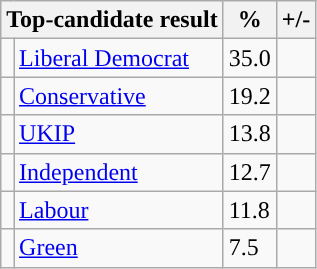<table class="wikitable">
<tr>
<th colspan="2">Top-candidate result</th>
<th>%</th>
<th>+/-</th>
</tr>
<tr>
<td style="background-color: "></td>
<td><a href='#'>Liberal Democrat</a></td>
<td>35.0</td>
<td></td>
</tr>
<tr>
<td style="background-color: "></td>
<td><a href='#'>Conservative</a></td>
<td>19.2</td>
<td></td>
</tr>
<tr>
<td style="background-color: "></td>
<td><a href='#'>UKIP</a></td>
<td>13.8</td>
<td></td>
</tr>
<tr>
<td style="background-color: "></td>
<td><a href='#'>Independent</a></td>
<td>12.7</td>
<td></td>
</tr>
<tr>
<td style="background-color: "></td>
<td><a href='#'>Labour</a></td>
<td>11.8</td>
<td></td>
</tr>
<tr>
<td style="background-color: "></td>
<td><a href='#'>Green</a></td>
<td>7.5</td>
<td></td>
</tr>
</table>
